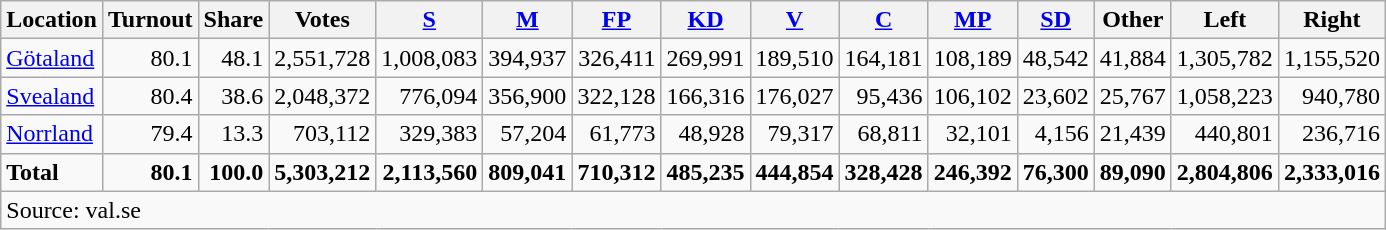<table class="wikitable sortable" style=text-align:right>
<tr>
<th>Location</th>
<th>Turnout</th>
<th>Share</th>
<th>Votes</th>
<th><a href='#'>S</a></th>
<th><a href='#'>M</a></th>
<th><a href='#'>FP</a></th>
<th><a href='#'>KD</a></th>
<th><a href='#'>V</a></th>
<th><a href='#'>C</a></th>
<th><a href='#'>MP</a></th>
<th><a href='#'>SD</a></th>
<th>Other</th>
<th>Left</th>
<th>Right</th>
</tr>
<tr>
<td align=left><a href='#'>Götaland</a></td>
<td>80.1</td>
<td>48.1</td>
<td>2,551,728</td>
<td>1,008,083</td>
<td>394,937</td>
<td>326,411</td>
<td>269,991</td>
<td>189,510</td>
<td>164,181</td>
<td>108,189</td>
<td>48,542</td>
<td>41,884</td>
<td>1,305,782</td>
<td>1,155,520</td>
</tr>
<tr>
<td align=left><a href='#'>Svealand</a></td>
<td>80.4</td>
<td>38.6</td>
<td>2,048,372</td>
<td>776,094</td>
<td>356,900</td>
<td>322,128</td>
<td>166,316</td>
<td>176,027</td>
<td>95,436</td>
<td>106,102</td>
<td>23,602</td>
<td>25,767</td>
<td>1,058,223</td>
<td>940,780</td>
</tr>
<tr>
<td align=left><a href='#'>Norrland</a></td>
<td>79.4</td>
<td>13.3</td>
<td>703,112</td>
<td>329,383</td>
<td>57,204</td>
<td>61,773</td>
<td>48,928</td>
<td>79,317</td>
<td>68,811</td>
<td>32,101</td>
<td>4,156</td>
<td>21,439</td>
<td>440,801</td>
<td>236,716</td>
</tr>
<tr>
<td align=left><strong>Total</strong></td>
<td><strong>80.1</strong></td>
<td><strong>100.0</strong></td>
<td><strong>5,303,212</strong></td>
<td><strong>2,113,560</strong></td>
<td><strong>809,041</strong></td>
<td><strong>710,312</strong></td>
<td><strong>485,235</strong></td>
<td><strong>444,854</strong></td>
<td><strong>328,428</strong></td>
<td><strong>246,392</strong></td>
<td><strong>76,300</strong></td>
<td><strong>89,090</strong></td>
<td><strong>2,804,806</strong></td>
<td><strong>2,333,016</strong></td>
</tr>
<tr>
<td align=left colspan=15>Source: val.se </td>
</tr>
</table>
